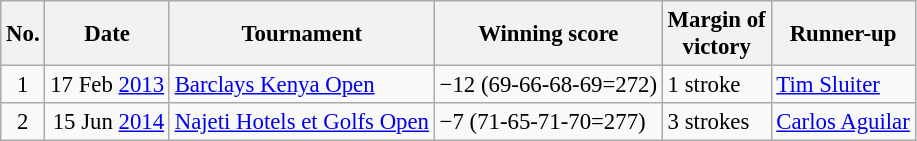<table class="wikitable" style="font-size:95%;">
<tr>
<th>No.</th>
<th>Date</th>
<th>Tournament</th>
<th>Winning score</th>
<th>Margin of<br>victory</th>
<th>Runner-up</th>
</tr>
<tr>
<td align=center>1</td>
<td align=right>17 Feb <a href='#'>2013</a></td>
<td><a href='#'>Barclays Kenya Open</a></td>
<td>−12 (69-66-68-69=272)</td>
<td>1 stroke</td>
<td> <a href='#'>Tim Sluiter</a></td>
</tr>
<tr>
<td align=center>2</td>
<td align=right>15 Jun <a href='#'>2014</a></td>
<td><a href='#'>Najeti Hotels et Golfs Open</a></td>
<td>−7 (71-65-71-70=277)</td>
<td>3 strokes</td>
<td> <a href='#'>Carlos Aguilar</a></td>
</tr>
</table>
